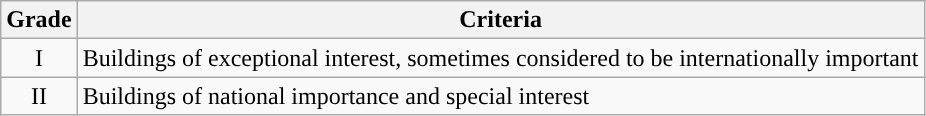<table class="wikitable">
<tr>
<th>Grade</th>
<th>Criteria</th>
</tr>
<tr>
<td align="center" >I</td>
<td>Buildings of exceptional interest, sometimes considered to be internationally important</td>
</tr>
<tr>
<td align="center" >II</td>
<td>Buildings of national importance and special interest</td>
</tr>
</table>
